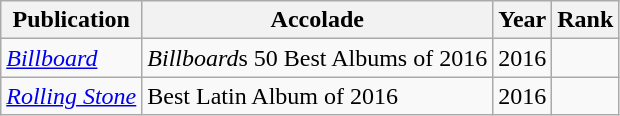<table class="sortable wikitable">
<tr>
<th>Publication</th>
<th>Accolade</th>
<th>Year</th>
<th>Rank</th>
</tr>
<tr>
<td><em><a href='#'>Billboard</a></em></td>
<td><em>Billboard</em>s 50 Best Albums of 2016</td>
<td>2016</td>
<td></td>
</tr>
<tr>
<td><em><a href='#'>Rolling Stone</a></em></td>
<td>Best Latin Album of 2016</td>
<td>2016</td>
<td></td>
</tr>
</table>
